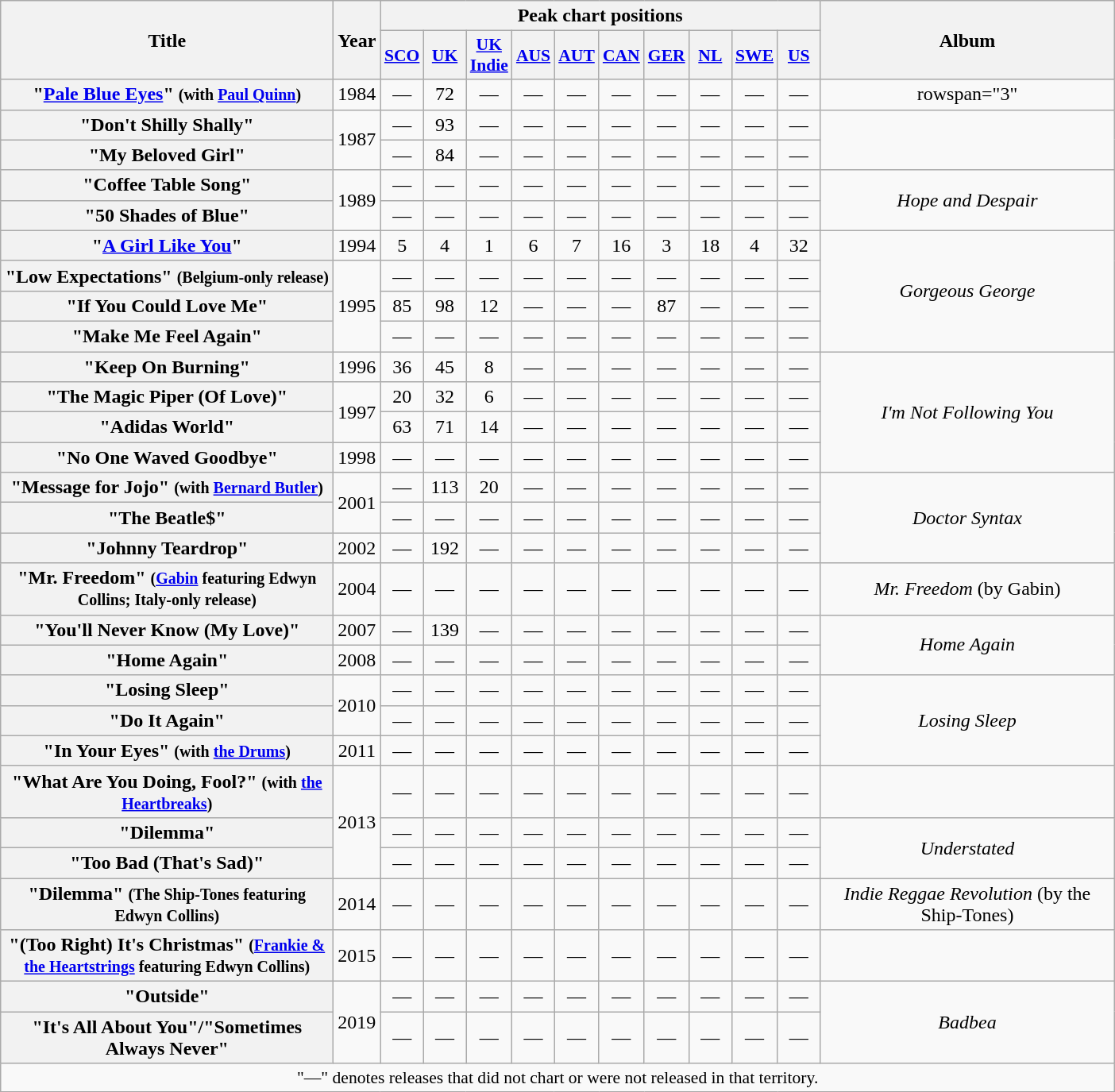<table class="wikitable plainrowheaders" style="text-align:center;">
<tr>
<th rowspan="2" scope="col" style="width:17em;">Title</th>
<th rowspan="2" scope="col" style="width:2em;">Year</th>
<th colspan="10">Peak chart positions</th>
<th rowspan="2" style="width:15em;">Album</th>
</tr>
<tr>
<th scope="col" style="width:2em;font-size:90%;"><a href='#'>SCO</a><br></th>
<th scope="col" style="width:2em;font-size:90%;"><a href='#'>UK</a><br></th>
<th scope="col" style="width:2em;font-size:90%;"><a href='#'>UK Indie</a><br></th>
<th scope="col" style="width:2em;font-size:90%;"><a href='#'>AUS</a><br></th>
<th scope="col" style="width:2em;font-size:90%;"><a href='#'>AUT</a><br></th>
<th scope="col" style="width:2em;font-size:90%;"><a href='#'>CAN</a><br></th>
<th scope="col" style="width:2em;font-size:90%;"><a href='#'>GER</a><br></th>
<th scope="col" style="width:2em;font-size:90%;"><a href='#'>NL</a><br></th>
<th scope="col" style="width:2em;font-size:90%;"><a href='#'>SWE</a><br></th>
<th scope="col" style="width:2em;font-size:90%;"><a href='#'>US</a><br></th>
</tr>
<tr>
<th scope="row">"<a href='#'>Pale Blue Eyes</a>" <small>(with <a href='#'>Paul Quinn</a>)</small></th>
<td>1984</td>
<td>—</td>
<td>72</td>
<td>—</td>
<td>—</td>
<td>—</td>
<td>—</td>
<td>—</td>
<td>—</td>
<td>—</td>
<td>—</td>
<td>rowspan="3" </td>
</tr>
<tr>
<th scope="row">"Don't Shilly Shally"</th>
<td rowspan="2">1987</td>
<td>—</td>
<td>93</td>
<td>—</td>
<td>—</td>
<td>—</td>
<td>—</td>
<td>—</td>
<td>—</td>
<td>—</td>
<td>—</td>
</tr>
<tr>
<th scope="row">"My Beloved Girl"</th>
<td>—</td>
<td>84</td>
<td>—</td>
<td>—</td>
<td>—</td>
<td>—</td>
<td>—</td>
<td>—</td>
<td>—</td>
<td>—</td>
</tr>
<tr>
<th scope="row">"Coffee Table Song"</th>
<td rowspan="2">1989</td>
<td>—</td>
<td>—</td>
<td>—</td>
<td>—</td>
<td>—</td>
<td>—</td>
<td>—</td>
<td>—</td>
<td>—</td>
<td>—</td>
<td rowspan="2"><em>Hope and Despair</em></td>
</tr>
<tr>
<th scope="row">"50 Shades of Blue"</th>
<td>—</td>
<td>—</td>
<td>—</td>
<td>—</td>
<td>—</td>
<td>—</td>
<td>—</td>
<td>—</td>
<td>—</td>
<td>—</td>
</tr>
<tr>
<th scope="row">"<a href='#'>A Girl Like You</a>"</th>
<td>1994</td>
<td>5</td>
<td>4</td>
<td>1</td>
<td>6</td>
<td>7</td>
<td>16</td>
<td>3</td>
<td>18</td>
<td>4</td>
<td>32</td>
<td rowspan="4"><em>Gorgeous George</em></td>
</tr>
<tr>
<th scope="row">"Low Expectations" <small>(Belgium-only release)</small></th>
<td rowspan="3">1995</td>
<td>—</td>
<td>—</td>
<td>—</td>
<td>—</td>
<td>—</td>
<td>—</td>
<td>—</td>
<td>—</td>
<td>—</td>
<td>—</td>
</tr>
<tr>
<th scope="row">"If You Could Love Me"</th>
<td>85</td>
<td>98</td>
<td>12</td>
<td>—</td>
<td>—</td>
<td>—</td>
<td>87</td>
<td>—</td>
<td>—</td>
<td>—</td>
</tr>
<tr>
<th scope="row">"Make Me Feel Again"</th>
<td>—</td>
<td>—</td>
<td>—</td>
<td>—</td>
<td>—</td>
<td>—</td>
<td>—</td>
<td>—</td>
<td>—</td>
<td>—</td>
</tr>
<tr>
<th scope="row">"Keep On Burning"</th>
<td>1996</td>
<td>36</td>
<td>45</td>
<td>8</td>
<td>—</td>
<td>—</td>
<td>—</td>
<td>—</td>
<td>—</td>
<td>—</td>
<td>—</td>
<td rowspan="4"><em>I'm Not Following You</em></td>
</tr>
<tr>
<th scope="row">"The Magic Piper (Of Love)"</th>
<td rowspan="2">1997</td>
<td>20</td>
<td>32</td>
<td>6</td>
<td>—</td>
<td>—</td>
<td>—</td>
<td>—</td>
<td>—</td>
<td>—</td>
<td>—</td>
</tr>
<tr>
<th scope="row">"Adidas World"</th>
<td>63</td>
<td>71</td>
<td>14</td>
<td>—</td>
<td>—</td>
<td>—</td>
<td>—</td>
<td>—</td>
<td>—</td>
<td>—</td>
</tr>
<tr>
<th scope="row">"No One Waved Goodbye"</th>
<td>1998</td>
<td>—</td>
<td>—</td>
<td>—</td>
<td>—</td>
<td>—</td>
<td>—</td>
<td>—</td>
<td>—</td>
<td>—</td>
<td>—</td>
</tr>
<tr>
<th scope="row">"Message for Jojo" <small>(with <a href='#'>Bernard Butler</a>)</small></th>
<td rowspan="2">2001</td>
<td>—</td>
<td>113</td>
<td>20</td>
<td>—</td>
<td>—</td>
<td>—</td>
<td>—</td>
<td>—</td>
<td>—</td>
<td>—</td>
<td rowspan="3"><em>Doctor Syntax</em></td>
</tr>
<tr>
<th scope="row">"The Beatle$"</th>
<td>—</td>
<td>—</td>
<td>—</td>
<td>—</td>
<td>—</td>
<td>—</td>
<td>—</td>
<td>—</td>
<td>—</td>
<td>—</td>
</tr>
<tr>
<th scope="row">"Johnny Teardrop"</th>
<td>2002</td>
<td>—</td>
<td>192</td>
<td>—</td>
<td>—</td>
<td>—</td>
<td>—</td>
<td>—</td>
<td>—</td>
<td>—</td>
<td>—</td>
</tr>
<tr>
<th scope="row">"Mr. Freedom" <small>(<a href='#'>Gabin</a> featuring Edwyn Collins; Italy-only release)</small></th>
<td>2004</td>
<td>—</td>
<td>—</td>
<td>—</td>
<td>—</td>
<td>—</td>
<td>—</td>
<td>—</td>
<td>—</td>
<td>—</td>
<td>—</td>
<td><em>Mr. Freedom</em> (by Gabin)</td>
</tr>
<tr>
<th scope="row">"You'll Never Know (My Love)"</th>
<td>2007</td>
<td>—</td>
<td>139</td>
<td>—</td>
<td>—</td>
<td>—</td>
<td>—</td>
<td>—</td>
<td>—</td>
<td>—</td>
<td>—</td>
<td rowspan="2"><em>Home Again</em></td>
</tr>
<tr>
<th scope="row">"Home Again"</th>
<td>2008</td>
<td>—</td>
<td>—</td>
<td>—</td>
<td>—</td>
<td>—</td>
<td>—</td>
<td>—</td>
<td>—</td>
<td>—</td>
<td>—</td>
</tr>
<tr>
<th scope="row">"Losing Sleep"</th>
<td rowspan="2">2010</td>
<td>—</td>
<td>—</td>
<td>—</td>
<td>—</td>
<td>—</td>
<td>—</td>
<td>—</td>
<td>—</td>
<td>—</td>
<td>—</td>
<td rowspan="3"><em>Losing Sleep</em></td>
</tr>
<tr>
<th scope="row">"Do It Again"</th>
<td>—</td>
<td>—</td>
<td>—</td>
<td>—</td>
<td>—</td>
<td>—</td>
<td>—</td>
<td>—</td>
<td>—</td>
<td>—</td>
</tr>
<tr>
<th scope="row">"In Your Eyes" <small>(with <a href='#'>the Drums</a>)</small></th>
<td>2011</td>
<td>—</td>
<td>—</td>
<td>—</td>
<td>—</td>
<td>—</td>
<td>—</td>
<td>—</td>
<td>—</td>
<td>—</td>
<td>—</td>
</tr>
<tr>
<th scope="row">"What Are You Doing, Fool?" <small>(with <a href='#'>the Heartbreaks</a>)</small></th>
<td rowspan="3">2013</td>
<td>—</td>
<td>—</td>
<td>—</td>
<td>—</td>
<td>—</td>
<td>—</td>
<td>—</td>
<td>—</td>
<td>—</td>
<td>—</td>
<td></td>
</tr>
<tr>
<th scope="row">"Dilemma"</th>
<td>—</td>
<td>—</td>
<td>—</td>
<td>—</td>
<td>—</td>
<td>—</td>
<td>—</td>
<td>—</td>
<td>—</td>
<td>—</td>
<td rowspan="2"><em>Understated</em></td>
</tr>
<tr>
<th scope="row">"Too Bad (That's Sad)"</th>
<td>—</td>
<td>—</td>
<td>—</td>
<td>—</td>
<td>—</td>
<td>—</td>
<td>—</td>
<td>—</td>
<td>—</td>
<td>—</td>
</tr>
<tr>
<th scope="row">"Dilemma" <small>(The Ship-Tones featuring Edwyn Collins)</small></th>
<td>2014</td>
<td>—</td>
<td>—</td>
<td>—</td>
<td>—</td>
<td>—</td>
<td>—</td>
<td>—</td>
<td>—</td>
<td>—</td>
<td>—</td>
<td><em>Indie Reggae Revolution</em> (by the Ship-Tones)</td>
</tr>
<tr>
<th scope="row">"(Too Right) It's Christmas" <small>(<a href='#'>Frankie & the Heartstrings</a> featuring Edwyn Collins)</small></th>
<td>2015</td>
<td>—</td>
<td>—</td>
<td>—</td>
<td>—</td>
<td>—</td>
<td>—</td>
<td>—</td>
<td>—</td>
<td>—</td>
<td>—</td>
<td></td>
</tr>
<tr>
<th scope="row">"Outside"</th>
<td rowspan="2">2019</td>
<td>—</td>
<td>—</td>
<td>—</td>
<td>—</td>
<td>—</td>
<td>—</td>
<td>—</td>
<td>—</td>
<td>—</td>
<td>—</td>
<td rowspan="2"><em>Badbea</em></td>
</tr>
<tr>
<th scope="row">"It's All About You"/"Sometimes Always Never"</th>
<td>—</td>
<td>—</td>
<td>—</td>
<td>—</td>
<td>—</td>
<td>—</td>
<td>—</td>
<td>—</td>
<td>—</td>
<td>—</td>
</tr>
<tr>
<td colspan="13" style="font-size:90%">"—" denotes releases that did not chart or were not released in that territory.</td>
</tr>
</table>
